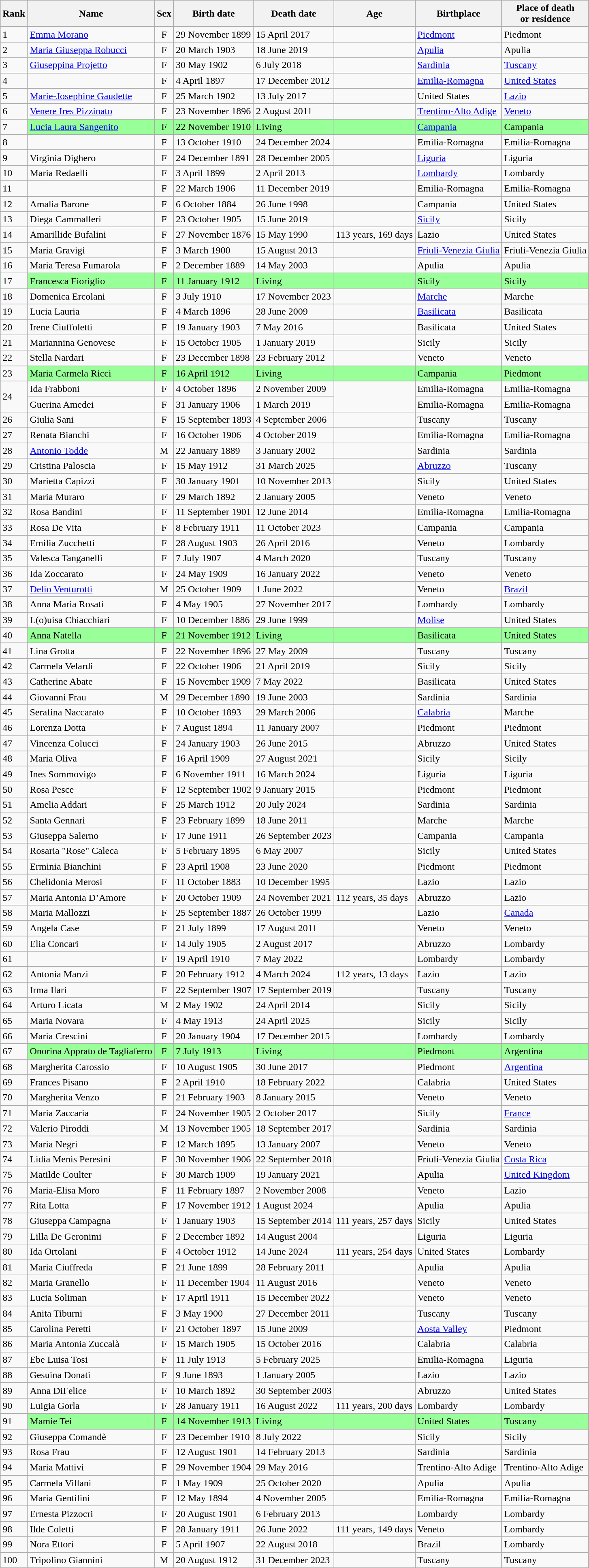<table class="wikitable sortable">
<tr>
<th>Rank</th>
<th>Name</th>
<th>Sex</th>
<th data-sort-type=date>Birth date</th>
<th data-sort-type=date>Death date</th>
<th>Age</th>
<th>Birthplace</th>
<th>Place of death <br> or residence</th>
</tr>
<tr>
<td>1</td>
<td data-sort-value="Morano"><a href='#'>Emma Morano</a></td>
<td align=center>F</td>
<td>29 November 1899</td>
<td>15 April 2017</td>
<td></td>
<td><a href='#'>Piedmont</a></td>
<td>Piedmont</td>
</tr>
<tr>
<td>2</td>
<td data-sort-value="Robucci"><a href='#'>Maria Giuseppa Robucci</a></td>
<td align=center>F</td>
<td>20 March 1903</td>
<td>18 June 2019</td>
<td></td>
<td><a href='#'>Apulia</a></td>
<td>Apulia</td>
</tr>
<tr>
<td>3</td>
<td data-sort-value="Projetto"><a href='#'>Giuseppina Projetto</a></td>
<td align=center>F</td>
<td>30 May 1902</td>
<td>6 July 2018</td>
<td></td>
<td><a href='#'>Sardinia</a></td>
<td><a href='#'>Tuscany</a></td>
</tr>
<tr>
<td>4</td>
<td data-sort-value="Manfredini"></td>
<td align=center>F</td>
<td>4 April 1897</td>
<td>17 December 2012</td>
<td nowrap></td>
<td><a href='#'>Emilia-Romagna</a></td>
<td><a href='#'>United States</a></td>
</tr>
<tr>
<td>5</td>
<td data-sort-value="Gaudette"><a href='#'>Marie-Josephine Gaudette</a></td>
<td align=center>F</td>
<td>25 March 1902</td>
<td>13 July 2017</td>
<td></td>
<td>United States</td>
<td><a href='#'>Lazio</a></td>
</tr>
<tr>
<td>6</td>
<td data-sort-value="Pizzinato"><a href='#'>Venere Ires Pizzinato</a></td>
<td align=center>F</td>
<td>23 November 1896</td>
<td>2 August 2011</td>
<td></td>
<td><a href='#'>Trentino-Alto Adige</a></td>
<td><a href='#'>Veneto</a></td>
</tr>
<tr bgcolor=99FF99>
<td bgcolor=F9F9F9>7</td>
<td data-sort-value="Sangenito"><a href='#'>Lucia Laura Sangenito</a></td>
<td align=center>F</td>
<td>22 November 1910</td>
<td>Living</td>
<td></td>
<td><a href='#'>Campania</a></td>
<td>Campania</td>
</tr>
<tr>
<td>8</td>
<td data-sort-value="Baccarini"></td>
<td align=center>F</td>
<td>13 October 1910</td>
<td>24 December 2024</td>
<td></td>
<td>Emilia-Romagna</td>
<td>Emilia-Romagna</td>
</tr>
<tr>
<td>9</td>
<td data-sort-value="Dighero">Virginia Dighero</td>
<td align=center>F</td>
<td>24 December 1891</td>
<td>28 December 2005</td>
<td></td>
<td><a href='#'>Liguria</a></td>
<td>Liguria</td>
</tr>
<tr>
<td>10</td>
<td data-sort-value="Redaelli">Maria Redaelli</td>
<td align=center>F</td>
<td>3 April 1899</td>
<td>2 April 2013</td>
<td></td>
<td><a href='#'>Lombardy</a></td>
<td>Lombardy</td>
</tr>
<tr>
<td>11</td>
<td data-sort-value="Benericetti"></td>
<td align=center>F</td>
<td>22 March 1906</td>
<td>11 December 2019</td>
<td></td>
<td>Emilia-Romagna</td>
<td>Emilia-Romagna</td>
</tr>
<tr>
<td>12</td>
<td data-sort-value="Barone">Amalia Barone</td>
<td align=center>F</td>
<td>6 October 1884</td>
<td>26 June 1998</td>
<td></td>
<td>Campania</td>
<td>United States</td>
</tr>
<tr>
<td>13</td>
<td data-sort-value="Cammalleri">Diega Cammalleri</td>
<td align=center>F</td>
<td>23 October 1905</td>
<td>15 June 2019</td>
<td></td>
<td><a href='#'>Sicily</a></td>
<td>Sicily</td>
</tr>
<tr>
<td>14</td>
<td data-sort-value="Bufalini">Amarillide Bufalini</td>
<td align=center>F</td>
<td>27 November 1876</td>
<td>15 May 1990</td>
<td>113 years, 169 days</td>
<td>Lazio</td>
<td>United States</td>
</tr>
<tr>
<td>15</td>
<td data-sort-value="Gravigi">Maria Gravigi</td>
<td align=center>F</td>
<td>3 March 1900</td>
<td>15 August 2013</td>
<td></td>
<td><a href='#'>Friuli-Venezia Giulia</a></td>
<td>Friuli-Venezia Giulia</td>
</tr>
<tr>
<td>16</td>
<td data-sort-value="Fumarola">Maria Teresa Fumarola</td>
<td align=center>F</td>
<td>2 December 1889</td>
<td>14 May 2003</td>
<td></td>
<td>Apulia</td>
<td>Apulia</td>
</tr>
<tr bgcolor=99FF99>
<td bgcolor=F9F9F9>17</td>
<td data-sort-value="Fioriglio">Francesca Fioriglio</td>
<td align=center>F</td>
<td>11 January 1912</td>
<td>Living</td>
<td></td>
<td>Sicily</td>
<td>Sicily</td>
</tr>
<tr>
<td>18</td>
<td data-sort-value="Ercolani">Domenica Ercolani</td>
<td align=center>F</td>
<td>3 July 1910</td>
<td>17 November 2023</td>
<td></td>
<td><a href='#'>Marche</a></td>
<td>Marche</td>
</tr>
<tr>
<td>19</td>
<td data-sort-value="Lauria">Lucia Lauria</td>
<td align=center>F</td>
<td>4 March 1896</td>
<td>28 June 2009</td>
<td></td>
<td><a href='#'>Basilicata</a></td>
<td>Basilicata</td>
</tr>
<tr>
<td>20</td>
<td data-sort-value="Ciuffoletti">Irene Ciuffoletti</td>
<td align=center>F</td>
<td>19 January 1903</td>
<td>7 May 2016</td>
<td></td>
<td>Basilicata</td>
<td>United States</td>
</tr>
<tr>
<td>21</td>
<td data-sort-value="Genovese">Mariannina Genovese</td>
<td align=center>F</td>
<td>15 October 1905</td>
<td>1 January 2019</td>
<td></td>
<td>Sicily</td>
<td>Sicily</td>
</tr>
<tr>
<td>22</td>
<td data-sort-value="Nardari">Stella Nardari</td>
<td align=center>F</td>
<td>23 December 1898</td>
<td>23 February 2012</td>
<td></td>
<td>Veneto</td>
<td>Veneto</td>
</tr>
<tr bgcolor=99FF99>
<td bgcolor=F9F9F9>23</td>
<td data-sort-value="Ricci">Maria Carmela Ricci</td>
<td align=center>F</td>
<td>16 April 1912</td>
<td>Living</td>
<td></td>
<td>Campania</td>
<td>Piedmont</td>
</tr>
<tr>
<td rowspan=2>24</td>
<td data-sort-value="Frabboni">Ida Frabboni</td>
<td align=center>F</td>
<td>4 October 1896</td>
<td>2 November 2009</td>
<td rowspan=2></td>
<td>Emilia-Romagna</td>
<td>Emilia-Romagna</td>
</tr>
<tr>
<td data-sort-value="Amedei">Guerina Amedei</td>
<td align=center>F</td>
<td>31 January 1906</td>
<td>1 March 2019</td>
<td>Emilia-Romagna</td>
<td>Emilia-Romagna</td>
</tr>
<tr>
<td>26</td>
<td data-sort-value="Sani">Giulia Sani</td>
<td align=center>F</td>
<td nowrap>15 September 1893</td>
<td>4 September 2006</td>
<td></td>
<td>Tuscany</td>
<td>Tuscany</td>
</tr>
<tr>
<td>27</td>
<td data-sort-value="Bianchi">Renata Bianchi</td>
<td align=center>F</td>
<td>16 October 1906</td>
<td>4 October 2019</td>
<td></td>
<td>Emilia-Romagna</td>
<td>Emilia-Romagna</td>
</tr>
<tr>
<td>28</td>
<td data-sort-value="Todde"><a href='#'>Antonio Todde</a></td>
<td align=center>M</td>
<td>22 January 1889</td>
<td>3 January 2002</td>
<td></td>
<td>Sardinia</td>
<td>Sardinia</td>
</tr>
<tr>
<td>29</td>
<td data-sort-value="Paloscia">Cristina Paloscia</td>
<td align=center>F</td>
<td>15 May 1912</td>
<td>31 March 2025</td>
<td></td>
<td><a href='#'>Abruzzo</a></td>
<td>Tuscany</td>
</tr>
<tr>
<td>30</td>
<td data-sort-value="Capizzi">Marietta Capizzi</td>
<td align=center>F</td>
<td>30 January 1901</td>
<td>10 November 2013</td>
<td></td>
<td>Sicily</td>
<td>United States</td>
</tr>
<tr>
<td>31</td>
<td data-sort-value="Muraro">Maria Muraro</td>
<td align=center>F</td>
<td>29 March 1892</td>
<td>2 January 2005</td>
<td></td>
<td>Veneto</td>
<td>Veneto</td>
</tr>
<tr>
<td>32</td>
<td data-sort-value="Bandini">Rosa Bandini</td>
<td align=center>F</td>
<td>11 September 1901</td>
<td>12 June 2014</td>
<td></td>
<td>Emilia-Romagna</td>
<td>Emilia-Romagna</td>
</tr>
<tr>
<td>33</td>
<td data-sort-value="De Vita">Rosa De Vita</td>
<td align=center>F</td>
<td>8 February 1911</td>
<td>11 October 2023</td>
<td></td>
<td>Campania</td>
<td>Campania</td>
</tr>
<tr>
<td>34</td>
<td data-sort-value="Zucchetti">Emilia Zucchetti</td>
<td align=center>F</td>
<td>28 August 1903</td>
<td>26 April 2016</td>
<td></td>
<td>Veneto</td>
<td>Lombardy</td>
</tr>
<tr>
<td>35</td>
<td data-sort-value="Tanganelli">Valesca Tanganelli</td>
<td align=center>F</td>
<td>7 July 1907</td>
<td>4 March 2020</td>
<td></td>
<td>Tuscany</td>
<td>Tuscany</td>
</tr>
<tr>
<td>36</td>
<td data-sort-value="Zoccarato">Ida Zoccarato</td>
<td align=center>F</td>
<td>24 May 1909</td>
<td>16 January 2022</td>
<td></td>
<td>Veneto</td>
<td>Veneto</td>
</tr>
<tr>
<td>37</td>
<td data-sort-value="Venturotti"><a href='#'>Delio Venturotti</a></td>
<td align=center>M</td>
<td>25 October 1909</td>
<td>1 June 2022</td>
<td></td>
<td>Veneto</td>
<td><a href='#'>Brazil</a></td>
</tr>
<tr>
<td>38</td>
<td data-sort-value="Rosati">Anna Maria Rosati</td>
<td align=center>F</td>
<td>4 May 1905</td>
<td>27 November 2017</td>
<td></td>
<td>Lombardy</td>
<td>Lombardy</td>
</tr>
<tr>
<td>39</td>
<td data-sort-value="Chiacchiari">L(o)uisa Chiacchiari</td>
<td align=center>F</td>
<td>10 December 1886</td>
<td>29 June 1999</td>
<td></td>
<td><a href='#'>Molise</a></td>
<td>United States</td>
</tr>
<tr bgcolor=99FF99>
<td bgcolor=F9F9F9>40</td>
<td data-sort-value="Natella">Anna Natella</td>
<td align=center>F</td>
<td>21 November 1912</td>
<td>Living</td>
<td></td>
<td>Basilicata</td>
<td>United States</td>
</tr>
<tr>
<td>41</td>
<td data-sort-value="Grotta">Lina Grotta</td>
<td align=center>F</td>
<td>22 November 1896</td>
<td>27 May 2009</td>
<td></td>
<td>Tuscany</td>
<td>Tuscany</td>
</tr>
<tr>
<td>42</td>
<td data-sort-value="Velardi">Carmela Velardi</td>
<td align=center>F</td>
<td>22 October 1906</td>
<td>21 April 2019</td>
<td></td>
<td>Sicily</td>
<td>Sicily</td>
</tr>
<tr>
<td>43</td>
<td data-sort-value>Catherine Abate</td>
<td align=center>F</td>
<td>15 November 1909</td>
<td>7 May 2022</td>
<td></td>
<td>Basilicata</td>
<td>United States</td>
</tr>
<tr>
<td>44</td>
<td data-sort-value="Frau, Giovanni">Giovanni Frau</td>
<td align=center>M</td>
<td>29 December 1890</td>
<td>19 June 2003</td>
<td></td>
<td>Sardinia</td>
<td>Sardinia</td>
</tr>
<tr>
<td>45</td>
<td data-sort-value="Naccarato">Serafina Naccarato</td>
<td align=center>F</td>
<td>10 October 1893</td>
<td>29 March 2006</td>
<td></td>
<td><a href='#'>Calabria</a></td>
<td>Marche</td>
</tr>
<tr>
<td>46</td>
<td data-sort-value="Dotta">Lorenza Dotta</td>
<td align=center>F</td>
<td>7 August 1894</td>
<td>11 January 2007</td>
<td></td>
<td>Piedmont</td>
<td>Piedmont</td>
</tr>
<tr>
<td>47</td>
<td data-sort-value="Colucci">Vincenza Colucci</td>
<td align=center>F</td>
<td>24 January 1903</td>
<td>26 June 2015</td>
<td></td>
<td>Abruzzo</td>
<td>United States</td>
</tr>
<tr>
<td>48</td>
<td data-sort-value="Oliva">Maria Oliva</td>
<td align=center>F</td>
<td>16 April 1909</td>
<td>27 August 2021</td>
<td></td>
<td>Sicily</td>
<td>Sicily</td>
</tr>
<tr>
<td>49</td>
<td data-sort-value="Sommovigo">Ines Sommovigo</td>
<td align=center>F</td>
<td>6 November 1911</td>
<td>16 March 2024</td>
<td></td>
<td>Liguria</td>
<td>Liguria</td>
</tr>
<tr>
<td>50</td>
<td data-sort-value="Pesce">Rosa Pesce</td>
<td align=center>F</td>
<td>12 September 1902</td>
<td>9 January 2015</td>
<td></td>
<td>Piedmont</td>
<td>Piedmont</td>
</tr>
<tr>
<td>51</td>
<td data-sort-value="Addari">Amelia Addari</td>
<td align=center>F</td>
<td>25 March 1912</td>
<td>20 July 2024</td>
<td></td>
<td>Sardinia</td>
<td>Sardinia</td>
</tr>
<tr>
<td>52</td>
<td data-sort-value="Gennari">Santa Gennari</td>
<td align=center>F</td>
<td>23 February 1899</td>
<td>18 June 2011</td>
<td></td>
<td>Marche</td>
<td>Marche</td>
</tr>
<tr>
<td>53</td>
<td data-sort-value="Salerno">Giuseppa Salerno</td>
<td align=center>F</td>
<td>17 June 1911</td>
<td>26 September 2023</td>
<td></td>
<td>Campania</td>
<td>Campania</td>
</tr>
<tr>
<td>54</td>
<td data-sort-value="Caleca">Rosaria "Rose" Caleca</td>
<td align=center>F</td>
<td>5 February 1895</td>
<td>6 May 2007</td>
<td></td>
<td>Sicily</td>
<td>United States</td>
</tr>
<tr>
<td>55</td>
<td data-sort-value="Bianchini">Erminia Bianchini</td>
<td align=center>F</td>
<td>23 April 1908</td>
<td>23 June 2020</td>
<td></td>
<td>Piedmont</td>
<td>Piedmont</td>
</tr>
<tr>
<td>56</td>
<td data-sort-value="Merosi">Chelidonia Merosi</td>
<td align=center>F</td>
<td>11 October 1883</td>
<td>10 December 1995</td>
<td></td>
<td>Lazio</td>
<td>Lazio</td>
</tr>
<tr>
<td>57</td>
<td data-sort-value="D’Amore">Maria Antonia D’Amore</td>
<td align=center>F</td>
<td>20 October 1909</td>
<td>24 November 2021</td>
<td>112 years, 35 days</td>
<td>Abruzzo</td>
<td>Lazio</td>
</tr>
<tr>
<td>58</td>
<td data-sort-value="Mallozzi">Maria Mallozzi</td>
<td align=center>F</td>
<td>25 September 1887</td>
<td>26 October 1999</td>
<td></td>
<td>Lazio</td>
<td><a href='#'>Canada</a></td>
</tr>
<tr>
<td>59</td>
<td data-sort-value="Case">Angela Case</td>
<td align=center>F</td>
<td>21 July 1899</td>
<td>17 August 2011</td>
<td></td>
<td>Veneto</td>
<td>Veneto</td>
</tr>
<tr>
<td>60</td>
<td data-sort-value="Concari">Elia Concari</td>
<td align=center>F</td>
<td>14 July 1905</td>
<td>2 August 2017</td>
<td></td>
<td>Abruzzo</td>
<td>Lombardy</td>
</tr>
<tr>
<td>61</td>
<td data-sort-value="Tiraboschi"></td>
<td align=center>F</td>
<td>19 April 1910</td>
<td>7 May 2022</td>
<td></td>
<td>Lombardy</td>
<td>Lombardy</td>
</tr>
<tr>
<td>62</td>
<td data-sort-value="Manzi">Antonia Manzi</td>
<td align=center>F</td>
<td>20 February 1912</td>
<td>4 March 2024</td>
<td>112 years, 13 days</td>
<td>Lazio</td>
<td>Lazio</td>
</tr>
<tr>
<td>63</td>
<td data-sort-value="Ilari">Irma Ilari</td>
<td align=center>F</td>
<td>22 September 1907</td>
<td>17 September 2019</td>
<td></td>
<td>Tuscany</td>
<td>Tuscany</td>
</tr>
<tr>
<td>64</td>
<td data-sort-value="Licata">Arturo Licata</td>
<td align=center>M</td>
<td>2 May 1902</td>
<td>24 April 2014</td>
<td></td>
<td>Sicily</td>
<td>Sicily</td>
</tr>
<tr>
<td>65</td>
<td data-sort-value="Novara">Maria Novara</td>
<td align=center>F</td>
<td>4 May 1913</td>
<td>24 April 2025</td>
<td></td>
<td>Sicily</td>
<td>Sicily</td>
</tr>
<tr>
<td>66</td>
<td data-sort-value="Crescini">Maria Crescini</td>
<td align=center>F</td>
<td>20 January 1904</td>
<td>17 December 2015</td>
<td></td>
<td>Lombardy</td>
<td>Lombardy</td>
</tr>
<tr bgcolor=99FF99>
<td bgcolor=F9F9F9>67</td>
<td data-sort-value="Apprato-Tagliaferro">Onorina Apprato de Tagliaferro</td>
<td align=center>F</td>
<td>7 July 1913</td>
<td>Living</td>
<td></td>
<td>Piedmont</td>
<td>Argentina</td>
</tr>
<tr>
<td>68</td>
<td data-sort-value="Carossio">Margherita Carossio</td>
<td align=center>F</td>
<td>10 August 1905</td>
<td>30 June 2017</td>
<td></td>
<td>Piedmont</td>
<td><a href='#'>Argentina</a></td>
</tr>
<tr>
<td>69</td>
<td data-sort-value="Pisano">Frances Pisano</td>
<td align=center>F</td>
<td>2 April 1910</td>
<td>18 February 2022</td>
<td></td>
<td>Calabria</td>
<td>United States</td>
</tr>
<tr>
<td>70</td>
<td data-sort-value="Venzo">Margherita Venzo</td>
<td align=center>F</td>
<td>21 February 1903</td>
<td>8 January 2015</td>
<td></td>
<td>Veneto</td>
<td>Veneto</td>
</tr>
<tr>
<td>71</td>
<td data-sort-value="Zaccaria">Maria Zaccaria</td>
<td align=center>F</td>
<td>24 November 1905</td>
<td>2 October 2017</td>
<td></td>
<td>Sicily</td>
<td><a href='#'>France</a></td>
</tr>
<tr>
<td>72</td>
<td data-sort-value="Piroddi">Valerio Piroddi</td>
<td align=center>M</td>
<td>13 November 1905</td>
<td nowrap>18 September 2017</td>
<td></td>
<td>Sardinia</td>
<td>Sardinia</td>
</tr>
<tr>
<td>73</td>
<td data-sort-value="Negri">Maria Negri</td>
<td align=center>F</td>
<td>12 March 1895</td>
<td>13 January 2007</td>
<td></td>
<td>Veneto</td>
<td>Veneto</td>
</tr>
<tr>
<td>74</td>
<td data-sort-value="Peresini">Lidia Menis Peresini</td>
<td align=center>F</td>
<td>30 November 1906</td>
<td>22 September 2018</td>
<td></td>
<td>Friuli-Venezia Giulia</td>
<td><a href='#'>Costa Rica</a></td>
</tr>
<tr>
<td>75</td>
<td data-sort-value="Coulter">Matilde Coulter</td>
<td align=center>F</td>
<td>30 March 1909</td>
<td>19 January 2021</td>
<td></td>
<td>Apulia</td>
<td><a href='#'>United Kingdom</a></td>
</tr>
<tr>
<td>76</td>
<td data-sort-value="Moro">Maria-Elisa Moro</td>
<td align=center>F</td>
<td>11 February 1897</td>
<td>2 November 2008</td>
<td></td>
<td>Veneto</td>
<td>Lazio</td>
</tr>
<tr>
<td>77</td>
<td data-sort-value="Lotta">Rita Lotta</td>
<td align=center>F</td>
<td>17 November 1912</td>
<td>1 August 2024</td>
<td></td>
<td>Apulia</td>
<td>Apulia</td>
</tr>
<tr>
<td>78</td>
<td data-sort-value="Campagna">Giuseppa Campagna</td>
<td align=center>F</td>
<td>1 January 1903</td>
<td>15 September 2014</td>
<td>111 years, 257 days</td>
<td>Sicily</td>
<td>United States</td>
</tr>
<tr>
<td>79</td>
<td data-sort-value="De Geronimi">Lilla De Geronimi</td>
<td align=center>F</td>
<td>2 December 1892</td>
<td>14 August 2004</td>
<td></td>
<td>Liguria</td>
<td>Liguria</td>
</tr>
<tr>
<td>80</td>
<td data-sort-value="Ortolani">Ida Ortolani</td>
<td align=center>F</td>
<td>4 October 1912</td>
<td>14 June 2024</td>
<td>111 years, 254 days</td>
<td>United States</td>
<td>Lombardy</td>
</tr>
<tr>
<td>81</td>
<td data-sort-value="Ciuffreda">Maria Ciuffreda</td>
<td align=center>F</td>
<td>21 June 1899</td>
<td>28 February 2011</td>
<td></td>
<td>Apulia</td>
<td>Apulia</td>
</tr>
<tr>
<td>82</td>
<td data-sort-value="Granello">Maria Granello</td>
<td align="center">F</td>
<td>11 December 1904</td>
<td>11 August 2016</td>
<td></td>
<td>Veneto</td>
<td>Veneto</td>
</tr>
<tr>
<td>83</td>
<td data-sort-value="Soliman">Lucia Soliman</td>
<td align=center>F</td>
<td>17 April 1911</td>
<td>15 December 2022</td>
<td></td>
<td>Veneto</td>
<td>Veneto</td>
</tr>
<tr>
<td>84</td>
<td data-sort-value="Tiburni">Anita Tiburni</td>
<td align=center>F</td>
<td>3 May 1900</td>
<td>27 December 2011</td>
<td></td>
<td>Tuscany</td>
<td>Tuscany</td>
</tr>
<tr>
<td>85</td>
<td data-sort-value="Peretti">Carolina Peretti</td>
<td align=center>F</td>
<td>21 October 1897</td>
<td>15 June 2009</td>
<td></td>
<td><a href='#'>Aosta Valley</a></td>
<td>Piedmont</td>
</tr>
<tr>
<td>86</td>
<td data-sort-value="Zuccala">Maria Antonia Zuccalà</td>
<td align=center>F</td>
<td>15 March 1905</td>
<td>15 October 2016</td>
<td></td>
<td>Calabria</td>
<td>Calabria</td>
</tr>
<tr>
<td>87</td>
<td data-sort-value="Tosi">Ebe Luisa Tosi</td>
<td align=center>F</td>
<td>11 July 1913</td>
<td>5 February 2025</td>
<td></td>
<td>Emilia-Romagna</td>
<td>Liguria</td>
</tr>
<tr>
<td>88</td>
<td data-sort-value="Donati">Gesuina Donati</td>
<td align=center>F</td>
<td>9 June 1893</td>
<td>1 January 2005</td>
<td></td>
<td>Lazio</td>
<td>Lazio</td>
</tr>
<tr>
<td>89</td>
<td data-sort-value="DiFelice">Anna DiFelice</td>
<td align=center>F</td>
<td>10 March 1892</td>
<td>30 September 2003</td>
<td></td>
<td>Abruzzo</td>
<td>United States</td>
</tr>
<tr>
<td>90</td>
<td data-sort-value="Gorla">Luigia Gorla</td>
<td align=center>F</td>
<td>28 January 1911</td>
<td>16 August 2022</td>
<td>111 years, 200 days</td>
<td>Lombardy</td>
<td>Lombardy</td>
</tr>
<tr bgcolor=99FF99>
<td bgcolor=F9F9F9>91</td>
<td data-sort-value="Tei">Mamie Tei</td>
<td align=center>F</td>
<td>14 November 1913</td>
<td>Living</td>
<td></td>
<td>United States</td>
<td>Tuscany</td>
</tr>
<tr>
<td>92</td>
<td data-sort-value="Comandè">Giuseppa  Comandè</td>
<td align=center>F</td>
<td>23 December 1910</td>
<td>8 July 2022</td>
<td></td>
<td>Sicily</td>
<td>Sicily</td>
</tr>
<tr>
<td>93</td>
<td data-sort-value="Frau, Rosa">Rosa Frau</td>
<td align=center>F</td>
<td>12 August 1901</td>
<td>14 February 2013</td>
<td></td>
<td>Sardinia</td>
<td>Sardinia</td>
</tr>
<tr>
<td>94</td>
<td data-sort-value="Mattivi">Maria Mattivi</td>
<td align="center">F</td>
<td>29 November 1904</td>
<td>29 May 2016</td>
<td></td>
<td>Trentino-Alto Adige</td>
<td>Trentino-Alto Adige</td>
</tr>
<tr>
<td>95</td>
<td data-sort-value="Villani">Carmela Villani</td>
<td align=center>F</td>
<td>1 May 1909</td>
<td>25 October 2020</td>
<td></td>
<td>Apulia</td>
<td>Apulia</td>
</tr>
<tr>
<td>96</td>
<td data-sort-value="Gentilini">Maria Gentilini</td>
<td align=center>F</td>
<td>12 May 1894</td>
<td>4 November 2005</td>
<td></td>
<td>Emilia-Romagna</td>
<td>Emilia-Romagna</td>
</tr>
<tr>
<td>97</td>
<td data-sort-value="Pizzocri">Ernesta Pizzocri</td>
<td align=center>F</td>
<td>20 August 1901</td>
<td>6 February 2013</td>
<td></td>
<td>Lombardy</td>
<td>Lombardy</td>
</tr>
<tr>
<td>98</td>
<td data-sort-value="Coletti">Ilde Coletti</td>
<td align=center>F</td>
<td>28 January 1911</td>
<td>26 June 2022</td>
<td>111 years, 149 days</td>
<td>Veneto</td>
<td>Lombardy</td>
</tr>
<tr>
<td>99</td>
<td data-sort-value="Ettori">Nora Ettori</td>
<td align=center>F</td>
<td>5 April 1907</td>
<td>22 August 2018</td>
<td></td>
<td>Brazil</td>
<td>Lombardy</td>
</tr>
<tr>
<td>100</td>
<td data-sort-value="Giannini">Tripolino Giannini</td>
<td align=center>M</td>
<td>20 August 1912</td>
<td>31 December 2023</td>
<td></td>
<td>Tuscany</td>
<td>Tuscany</td>
</tr>
</table>
